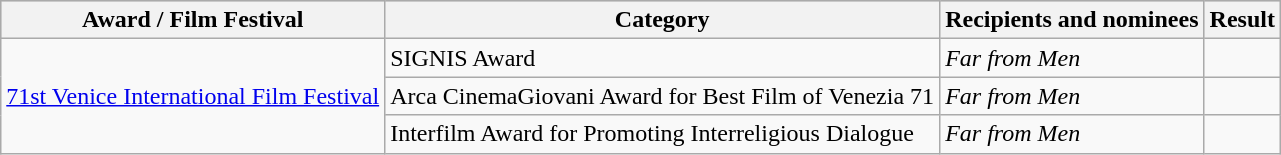<table class="wikitable plainrowheaders sortable">
<tr style="background:#ccc; text-align:center;">
<th scope="col">Award / Film Festival</th>
<th scope="col">Category</th>
<th scope="col">Recipients and nominees</th>
<th scope="col">Result</th>
</tr>
<tr>
<td rowspan=3><a href='#'>71st Venice International Film Festival</a></td>
<td>SIGNIS Award</td>
<td><em>Far from Men</em></td>
<td></td>
</tr>
<tr>
<td>Arca CinemaGiovani Award for Best Film of Venezia 71</td>
<td><em>Far from Men</em></td>
<td></td>
</tr>
<tr>
<td>Interfilm Award for Promoting Interreligious Dialogue</td>
<td><em>Far from Men</em></td>
<td></td>
</tr>
</table>
